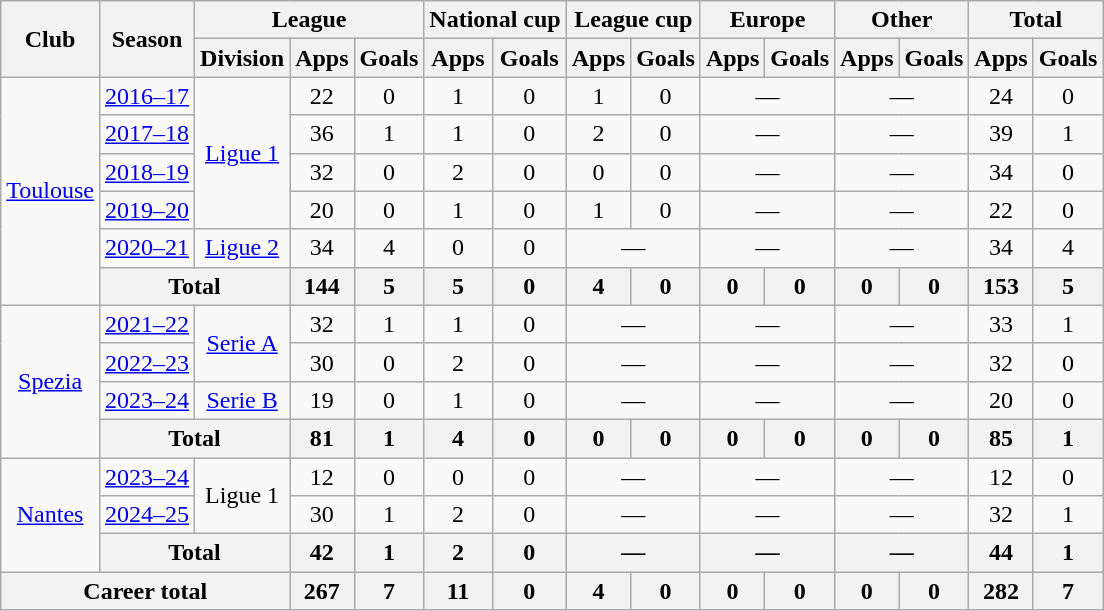<table class="wikitable" style="text-align:center">
<tr>
<th rowspan="2">Club</th>
<th rowspan="2">Season</th>
<th colspan="3">League</th>
<th colspan="2">National cup</th>
<th colspan="2">League cup</th>
<th colspan="2">Europe</th>
<th colspan="2">Other</th>
<th colspan="2">Total</th>
</tr>
<tr>
<th>Division</th>
<th>Apps</th>
<th>Goals</th>
<th>Apps</th>
<th>Goals</th>
<th>Apps</th>
<th>Goals</th>
<th>Apps</th>
<th>Goals</th>
<th>Apps</th>
<th>Goals</th>
<th>Apps</th>
<th>Goals</th>
</tr>
<tr>
<td rowspan="6"><a href='#'>Toulouse</a></td>
<td><a href='#'>2016–17</a></td>
<td rowspan="4"><a href='#'>Ligue 1</a></td>
<td>22</td>
<td>0</td>
<td>1</td>
<td>0</td>
<td>1</td>
<td>0</td>
<td colspan="2">—</td>
<td colspan="2">—</td>
<td>24</td>
<td>0</td>
</tr>
<tr>
<td><a href='#'>2017–18</a></td>
<td>36</td>
<td>1</td>
<td>1</td>
<td>0</td>
<td>2</td>
<td>0</td>
<td colspan="2">—</td>
<td colspan="2">—</td>
<td>39</td>
<td>1</td>
</tr>
<tr>
<td><a href='#'>2018–19</a></td>
<td>32</td>
<td>0</td>
<td>2</td>
<td>0</td>
<td>0</td>
<td>0</td>
<td colspan="2">—</td>
<td colspan="2">—</td>
<td>34</td>
<td>0</td>
</tr>
<tr>
<td><a href='#'>2019–20</a></td>
<td>20</td>
<td>0</td>
<td>1</td>
<td>0</td>
<td>1</td>
<td>0</td>
<td colspan="2">—</td>
<td colspan="2">—</td>
<td>22</td>
<td>0</td>
</tr>
<tr>
<td><a href='#'>2020–21</a></td>
<td><a href='#'>Ligue 2</a></td>
<td>34</td>
<td>4</td>
<td>0</td>
<td>0</td>
<td colspan="2">—</td>
<td colspan="2">—</td>
<td colspan="2">—</td>
<td>34</td>
<td>4</td>
</tr>
<tr>
<th colspan="2">Total</th>
<th>144</th>
<th>5</th>
<th>5</th>
<th>0</th>
<th>4</th>
<th>0</th>
<th>0</th>
<th>0</th>
<th>0</th>
<th>0</th>
<th>153</th>
<th>5</th>
</tr>
<tr>
<td rowspan="4"><a href='#'>Spezia</a></td>
<td><a href='#'>2021–22</a></td>
<td rowspan="2"><a href='#'>Serie A</a></td>
<td>32</td>
<td>1</td>
<td>1</td>
<td>0</td>
<td colspan="2">—</td>
<td colspan="2">—</td>
<td colspan="2">—</td>
<td>33</td>
<td>1</td>
</tr>
<tr>
<td><a href='#'>2022–23</a></td>
<td>30</td>
<td>0</td>
<td>2</td>
<td>0</td>
<td colspan="2">—</td>
<td colspan="2">—</td>
<td colspan="2">—</td>
<td>32</td>
<td>0</td>
</tr>
<tr>
<td><a href='#'>2023–24</a></td>
<td><a href='#'>Serie B</a></td>
<td>19</td>
<td>0</td>
<td>1</td>
<td>0</td>
<td colspan="2">—</td>
<td colspan="2">—</td>
<td colspan="2">—</td>
<td>20</td>
<td>0</td>
</tr>
<tr>
<th colspan="2">Total</th>
<th>81</th>
<th>1</th>
<th>4</th>
<th>0</th>
<th>0</th>
<th>0</th>
<th>0</th>
<th>0</th>
<th>0</th>
<th>0</th>
<th>85</th>
<th>1</th>
</tr>
<tr>
<td rowspan="3"><a href='#'>Nantes</a></td>
<td><a href='#'>2023–24</a></td>
<td rowspan="2">Ligue 1</td>
<td>12</td>
<td>0</td>
<td>0</td>
<td>0</td>
<td colspan="2">—</td>
<td colspan="2">—</td>
<td colspan="2">—</td>
<td>12</td>
<td>0</td>
</tr>
<tr>
<td><a href='#'>2024–25</a></td>
<td>30</td>
<td>1</td>
<td>2</td>
<td>0</td>
<td colspan="2">—</td>
<td colspan="2">—</td>
<td colspan="2">—</td>
<td>32</td>
<td>1</td>
</tr>
<tr>
<th colspan="2">Total</th>
<th>42</th>
<th>1</th>
<th>2</th>
<th>0</th>
<th colspan="2">—</th>
<th colspan="2">—</th>
<th colspan="2">—</th>
<th>44</th>
<th>1</th>
</tr>
<tr>
<th colspan="3">Career total</th>
<th>267</th>
<th>7</th>
<th>11</th>
<th>0</th>
<th>4</th>
<th>0</th>
<th>0</th>
<th>0</th>
<th>0</th>
<th>0</th>
<th>282</th>
<th>7</th>
</tr>
</table>
